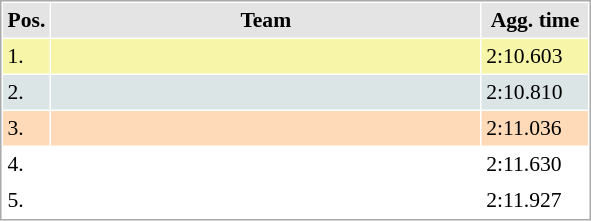<table cellspacing="1" cellpadding="3" style="border:1px solid #aaa; font-size:90%;">
<tr style="background:#e4e4e4;">
<th style="width:10px;">Pos.</th>
<th style="width:280px;">Team</th>
<th style="width:65px;">Agg. time</th>
</tr>
<tr style="background:#f7f6a8;">
<td>1.</td>
<td align="left"></td>
<td>2:10.603</td>
</tr>
<tr style="background:#dce5e5;">
<td>2.</td>
<td align="left"></td>
<td>2:10.810</td>
</tr>
<tr style="background:#ffdab9;">
<td>3.</td>
<td align="left"></td>
<td>2:11.036</td>
</tr>
<tr>
<td>4.</td>
<td align="left"></td>
<td>2:11.630</td>
</tr>
<tr>
<td>5.</td>
<td align="left"></td>
<td>2:11.927</td>
</tr>
</table>
